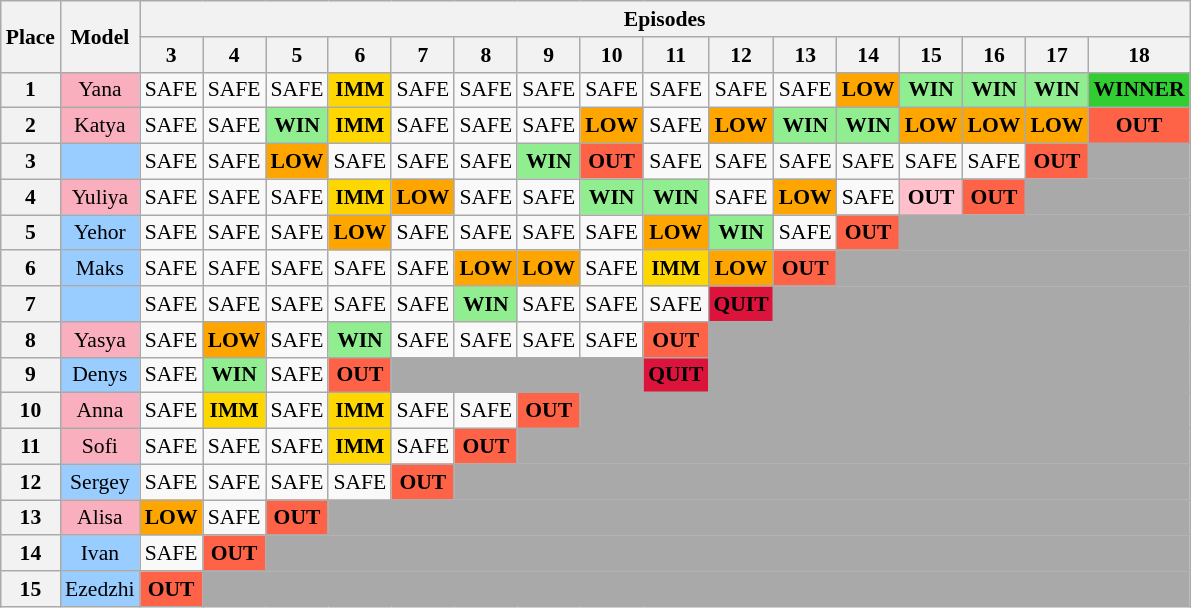<table class="wikitable" style="text-align:center; font-size:90%">
<tr>
<th rowspan="2">Place</th>
<th rowspan="2">Model</th>
<th colspan="16">Episodes</th>
</tr>
<tr>
<th>3</th>
<th>4</th>
<th>5</th>
<th>6</th>
<th>7</th>
<th>8</th>
<th>9</th>
<th>10</th>
<th>11</th>
<th>12</th>
<th>13</th>
<th>14</th>
<th>15</th>
<th>16</th>
<th>17</th>
<th>18</th>
</tr>
<tr>
<th>1</th>
<td style="background:#faafbe">Yana</td>
<td>SAFE</td>
<td>SAFE</td>
<td>SAFE</td>
<td style="background:gold;"><strong>IMM</strong></td>
<td>SAFE</td>
<td>SAFE</td>
<td>SAFE</td>
<td>SAFE</td>
<td>SAFE</td>
<td>SAFE</td>
<td>SAFE</td>
<td style="background:orange;"><strong>LOW</strong></td>
<td style="background:lightgreen;"><strong>WIN</strong></td>
<td style="background:lightgreen;"><strong>WIN</strong></td>
<td style="background:lightgreen;"><strong>WIN</strong></td>
<td style="background:limegreen;"><strong>WINNER</strong></td>
</tr>
<tr>
<th>2</th>
<td style="background:#faafbe">Katya</td>
<td>SAFE</td>
<td>SAFE</td>
<td style="background:lightgreen;"><strong>WIN</strong></td>
<td style="background:gold;"><strong>IMM</strong></td>
<td>SAFE</td>
<td>SAFE</td>
<td>SAFE</td>
<td style="background:orange;"><strong>LOW</strong></td>
<td>SAFE</td>
<td style="background:orange;"><strong>LOW</strong></td>
<td style="background:lightgreen;"><strong>WIN</strong></td>
<td style="background:lightgreen;"><strong>WIN</strong></td>
<td style="background:orange;"><strong>LOW</strong></td>
<td style="background:orange;"><strong>LOW</strong></td>
<td style="background:orange;"><strong>LOW</strong></td>
<td style="background:tomato;"><strong>OUT</strong></td>
</tr>
<tr>
<th>3</th>
<td style="background:#9cf;"></td>
<td>SAFE</td>
<td>SAFE</td>
<td style="background:orange;"><strong>LOW</strong></td>
<td>SAFE</td>
<td>SAFE</td>
<td>SAFE</td>
<td style="background:lightgreen;"><strong>WIN</strong></td>
<td style="background:tomato;"><strong>OUT</strong></td>
<td>SAFE</td>
<td>SAFE</td>
<td>SAFE</td>
<td>SAFE</td>
<td>SAFE</td>
<td>SAFE</td>
<td style="background:tomato;"><strong>OUT</strong></td>
<td colspan="78" style="background:darkgrey;"></td>
</tr>
<tr>
<th>4</th>
<td style="background:#faafbe">Yuliya</td>
<td>SAFE</td>
<td>SAFE</td>
<td>SAFE</td>
<td style="background:gold;"><strong>IMM</strong></td>
<td style="background:orange;"><strong>LOW</strong></td>
<td>SAFE</td>
<td>SAFE</td>
<td style="background:lightgreen;"><strong>WIN</strong></td>
<td style="background:lightgreen;"><strong>WIN</strong></td>
<td>SAFE</td>
<td style="background:orange;"><strong>LOW</strong></td>
<td>SAFE</td>
<td style="background:pink"><strong>OUT</strong></td>
<td style="background:tomato;"><strong>OUT</strong></td>
<td colspan="79" style="background:darkgrey;"></td>
</tr>
<tr>
<th>5</th>
<td style="background:#9cf;">Yehor</td>
<td>SAFE</td>
<td>SAFE</td>
<td>SAFE</td>
<td style="background:orange;"><strong>LOW</strong></td>
<td>SAFE</td>
<td>SAFE</td>
<td>SAFE</td>
<td>SAFE</td>
<td style="background:orange;"><strong>LOW</strong></td>
<td style="background:lightgreen;"><strong>WIN</strong></td>
<td>SAFE</td>
<td style="background:tomato;"><strong>OUT</strong></td>
<td colspan="81" style="background:darkgrey;"></td>
</tr>
<tr>
<th>6</th>
<td style="background:#9cf;">Maks</td>
<td>SAFE</td>
<td>SAFE</td>
<td>SAFE</td>
<td>SAFE</td>
<td>SAFE</td>
<td style="background:orange;"><strong>LOW</strong></td>
<td style="background:orange;"><strong>LOW</strong></td>
<td>SAFE</td>
<td style="background:gold;"><strong>IMM</strong></td>
<td style="background:orange;"><strong>LOW</strong></td>
<td style="background:tomato;"><strong>OUT</strong></td>
<td colspan="82" style="background:darkgrey;"></td>
</tr>
<tr>
<th>7</th>
<td style="background:#9cf;"></td>
<td>SAFE</td>
<td>SAFE</td>
<td>SAFE</td>
<td>SAFE</td>
<td>SAFE</td>
<td style="background:lightgreen;"><strong>WIN</strong></td>
<td>SAFE</td>
<td>SAFE</td>
<td>SAFE</td>
<td style="background:crimson;"><strong><span>QUIT</span></strong></td>
<td colspan="83" style="background:darkgrey;"></td>
</tr>
<tr>
<th>8</th>
<td style="background:#faafbe">Yasya</td>
<td>SAFE</td>
<td style="background:orange;"><strong>LOW</strong></td>
<td>SAFE</td>
<td style="background:lightgreen;"><strong>WIN</strong></td>
<td>SAFE</td>
<td>SAFE</td>
<td>SAFE</td>
<td>SAFE</td>
<td style="background:tomato;"><strong>OUT</strong></td>
<td colspan="84" style="background:darkgrey;"></td>
</tr>
<tr>
<th>9</th>
<td style="background:#9cf;">Denys</td>
<td>SAFE</td>
<td style="background:lightgreen;"><strong>WIN</strong></td>
<td>SAFE</td>
<td style="background:tomato;"><strong>OUT</strong></td>
<td colspan="4" style="background:darkgrey;"></td>
<td style="background:crimson;"><strong><span>QUIT</span></strong></td>
<td colspan="84" style="background:darkgrey;"></td>
</tr>
<tr>
<th>10</th>
<td style="background:#faafbe">Anna</td>
<td>SAFE</td>
<td style="background:gold;"><strong>IMM</strong></td>
<td>SAFE</td>
<td style="background:gold;"><strong>IMM</strong></td>
<td>SAFE</td>
<td>SAFE</td>
<td style="background:tomato;"><strong>OUT</strong></td>
<td colspan="86" style="background:darkgrey;"></td>
</tr>
<tr>
<th>11</th>
<td style="background:#faafbe">Sofi</td>
<td>SAFE</td>
<td>SAFE</td>
<td>SAFE</td>
<td style="background:gold;"><strong>IMM</strong></td>
<td>SAFE</td>
<td style="background:tomato;"><strong>OUT</strong></td>
<td colspan="87" style="background:darkgrey;"></td>
</tr>
<tr>
<th>12</th>
<td style="background:#9cf;">Sergey</td>
<td>SAFE</td>
<td>SAFE</td>
<td>SAFE</td>
<td>SAFE</td>
<td style="background:tomato;"><strong>OUT</strong></td>
<td colspan="88" style="background:darkgrey;"></td>
</tr>
<tr>
<th>13</th>
<td style="background:#faafbe">Alisa</td>
<td style="background:orange;"><strong>LOW</strong></td>
<td>SAFE</td>
<td style="background:tomato;"><strong>OUT</strong></td>
<td colspan="90" style="background:darkgrey;"></td>
</tr>
<tr>
<th>14</th>
<td style="background:#9cf;">Ivan</td>
<td>SAFE</td>
<td style="background:tomato;"><strong>OUT</strong></td>
<td colspan="91" style="background:darkgrey;"></td>
</tr>
<tr>
<th>15</th>
<td style="background:#9cf;">Ezedzhi</td>
<td style="background:tomato;"><strong>OUT</strong></td>
<td colspan="92" style="background:darkgrey;"></td>
</tr>
</table>
